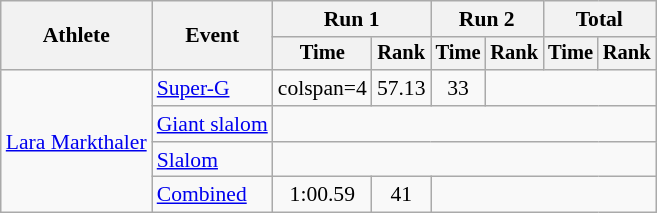<table class="wikitable" style="font-size:90%">
<tr>
<th rowspan=2>Athlete</th>
<th rowspan=2>Event</th>
<th colspan=2>Run 1</th>
<th colspan=2>Run 2</th>
<th colspan=2>Total</th>
</tr>
<tr style="font-size:95%">
<th>Time</th>
<th>Rank</th>
<th>Time</th>
<th>Rank</th>
<th>Time</th>
<th>Rank</th>
</tr>
<tr align=center>
<td align="left" rowspan="4"><a href='#'>Lara Markthaler</a></td>
<td align="left"><a href='#'>Super-G</a></td>
<td>colspan=4</td>
<td>57.13</td>
<td>33</td>
</tr>
<tr align=center>
<td align="left"><a href='#'>Giant slalom</a></td>
<td colspan=6></td>
</tr>
<tr align=center>
<td align="left"><a href='#'>Slalom</a></td>
<td colspan=6></td>
</tr>
<tr align=center>
<td align="left"><a href='#'>Combined</a></td>
<td>1:00.59</td>
<td>41</td>
<td colspan=4></td>
</tr>
</table>
